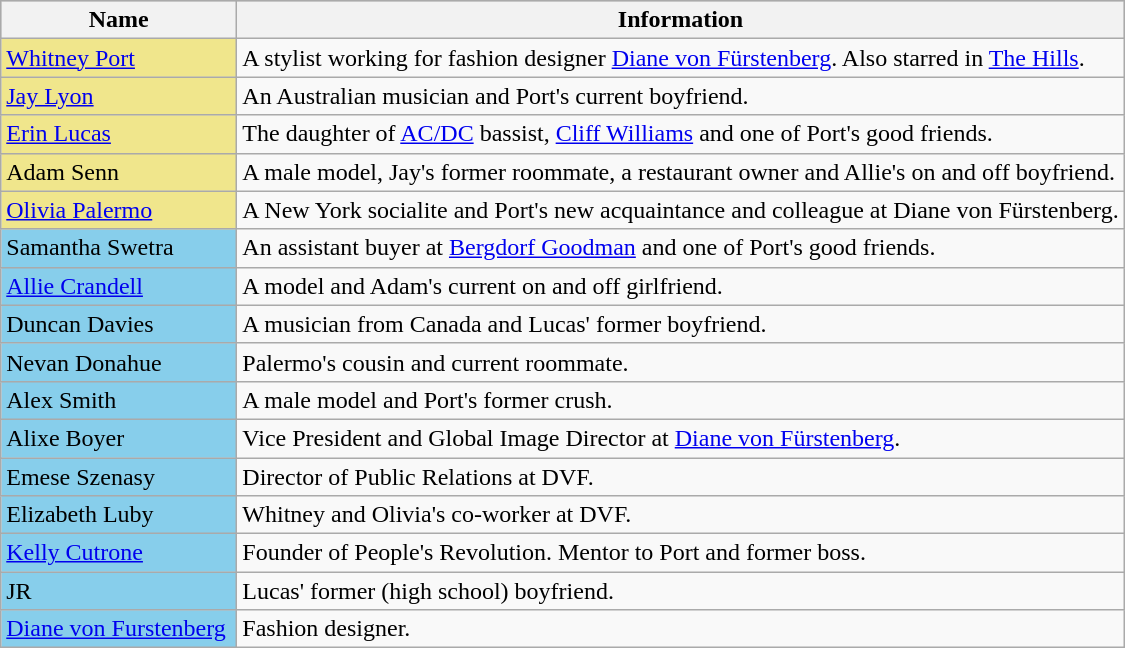<table class="wikitable">
<tr style="background:silver">
<th>Name</th>
<th>Information</th>
</tr>
<tr>
<td style="width:150px; background:khaki; vertical-align:top;"><a href='#'>Whitney Port</a></td>
<td>A stylist working for fashion designer <a href='#'>Diane von Fürstenberg</a>. Also starred in <a href='#'>The Hills</a>.</td>
</tr>
<tr>
<td style="width:150px; background:khaki; vertical-align:top;"><a href='#'>Jay Lyon</a></td>
<td>An Australian musician and Port's current boyfriend.</td>
</tr>
<tr>
<td style="width:150px; background:khaki; vertical-align:top;"><a href='#'>Erin Lucas</a></td>
<td>The daughter of <a href='#'>AC/DC</a> bassist, <a href='#'>Cliff Williams</a> and one of Port's good friends.</td>
</tr>
<tr>
<td style="width:150px; background:khaki; vertical-align:top;">Adam Senn</td>
<td>A male model, Jay's former roommate, a restaurant owner and Allie's on and off boyfriend.</td>
</tr>
<tr>
<td style="width:150px; background:khaki; vertical-align:top;"><a href='#'>Olivia Palermo</a></td>
<td>A New York socialite and Port's new acquaintance and colleague at Diane von Fürstenberg.</td>
</tr>
<tr>
<td style="width:150px; background:skyblue; vertical-align:top;">Samantha Swetra</td>
<td>An assistant buyer at <a href='#'>Bergdorf Goodman</a> and one of Port's good friends.</td>
</tr>
<tr>
<td style="width:150px; background:skyblue; vertical-align:top;"><a href='#'>Allie Crandell</a></td>
<td>A model and Adam's current on and off girlfriend.</td>
</tr>
<tr>
<td style="width:150px; background:skyblue; vertical-align:top;">Duncan Davies</td>
<td>A musician from Canada and Lucas' former boyfriend.</td>
</tr>
<tr>
<td style="background:skyblue; vertical-align:top;">Nevan Donahue</td>
<td>Palermo's cousin and current roommate.</td>
</tr>
<tr>
<td style="background:skyblue; vertical-align:top;">Alex Smith</td>
<td>A male model and Port's former crush.</td>
</tr>
<tr>
<td style="background:skyblue; vertical-align:top;">Alixe Boyer</td>
<td>Vice President and Global Image Director at <a href='#'>Diane von Fürstenberg</a>.</td>
</tr>
<tr>
<td style="background:skyblue; vertical-align:top;">Emese Szenasy</td>
<td>Director of Public Relations at DVF.</td>
</tr>
<tr>
<td style="background:skyblue; vertical-align:top;">Elizabeth Luby</td>
<td>Whitney and Olivia's co-worker at DVF.</td>
</tr>
<tr>
<td style="background:skyblue; vertical-align:top;"><a href='#'>Kelly Cutrone</a></td>
<td>Founder of People's Revolution. Mentor to Port and former boss.</td>
</tr>
<tr>
<td style="background:skyblue; vertical-align:top;">JR</td>
<td>Lucas' former (high school) boyfriend.</td>
</tr>
<tr>
<td style="background:skyblue; vertical-align:top;"><a href='#'>Diane von Furstenberg</a></td>
<td>Fashion designer.</td>
</tr>
</table>
